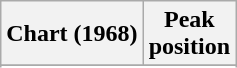<table class="wikitable sortable plainrowheaders" style="text-align:center;">
<tr>
<th scope="col">Chart (1968)</th>
<th scope="col">Peak<br>position</th>
</tr>
<tr>
</tr>
<tr>
</tr>
</table>
